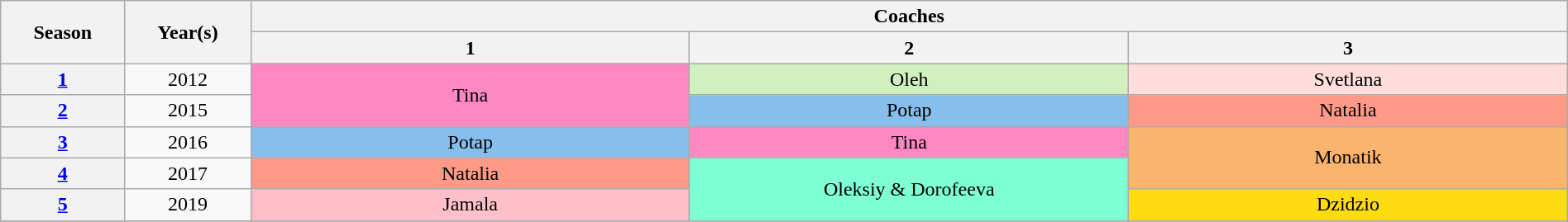<table class="wikitable collapsible collapsed" style="text-align:center; width:100%">
<tr>
<th width="2%" rowspan="2">Season</th>
<th width="2%" rowspan="2">Year(s)</th>
<th colspan="3">Coaches</th>
</tr>
<tr>
<th width="10%">1</th>
<th width="10%">2</th>
<th width="10%">3</th>
</tr>
<tr>
<th><a href='#'>1</a></th>
<td>2012</td>
<td rowspan="2" style="background:#FF87C3">Tina</td>
<td style="background:#d0f0c0">Oleh</td>
<td style="background:#ffdddd">Svetlana</td>
</tr>
<tr>
<th><a href='#'>2</a></th>
<td>2015</td>
<td style="background:#87beeb">Potap</td>
<td style="background:#ff9988">Natalia</td>
</tr>
<tr>
<th><a href='#'>3</a></th>
<td>2016</td>
<td style="background:#87beeb">Potap</td>
<td style="background:#FF87C3">Tina</td>
<td rowspan="2" style="background:#fbb46e">Monatik</td>
</tr>
<tr>
<th><a href='#'>4</a></th>
<td>2017</td>
<td style="background:#ff9988">Natalia</td>
<td rowspan="2" style="background:#7FFFD4">Oleksiy & Dorofeeva</td>
</tr>
<tr>
<th><a href='#'>5</a></th>
<td>2019</td>
<td style="background: pink">Jamala</td>
<td style="background:#ffdb11">Dzidzio</td>
</tr>
<tr>
</tr>
</table>
